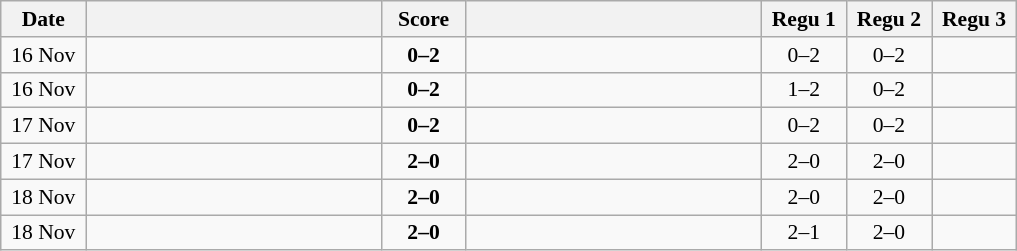<table class="wikitable" style="text-align: center; font-size:90% ">
<tr>
<th width="50">Date</th>
<th align="right" width="190"></th>
<th width="50">Score</th>
<th align="left" width="190"></th>
<th width="50">Regu 1</th>
<th width="50">Regu 2</th>
<th width="50">Regu 3</th>
</tr>
<tr>
<td>16 Nov</td>
<td align=right></td>
<td align=center><strong>0–2</strong></td>
<td align=left><strong></strong></td>
<td>0–2</td>
<td>0–2</td>
<td></td>
</tr>
<tr>
<td>16 Nov</td>
<td align=right></td>
<td align=center><strong>0–2</strong></td>
<td align=left><strong></strong></td>
<td>1–2</td>
<td>0–2</td>
<td></td>
</tr>
<tr>
<td>17 Nov</td>
<td align=right></td>
<td align=center><strong>0–2</strong></td>
<td align=left><strong></strong></td>
<td>0–2</td>
<td>0–2</td>
<td></td>
</tr>
<tr>
<td>17 Nov</td>
<td align=right><strong></strong></td>
<td align=center><strong>2–0</strong></td>
<td align=left></td>
<td>2–0</td>
<td>2–0</td>
<td></td>
</tr>
<tr>
<td>18 Nov</td>
<td align=right><strong></strong></td>
<td align=center><strong>2–0</strong></td>
<td align=left></td>
<td>2–0</td>
<td>2–0</td>
<td></td>
</tr>
<tr>
<td>18 Nov</td>
<td align=right><strong></strong></td>
<td align=center><strong>2–0</strong></td>
<td align=left></td>
<td>2–1</td>
<td>2–0</td>
<td></td>
</tr>
</table>
